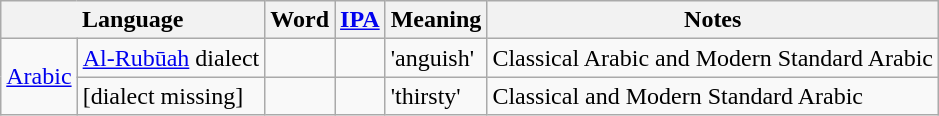<table class="wikitable">
<tr>
<th colspan="2">Language</th>
<th>Word</th>
<th><a href='#'>IPA</a></th>
<th>Meaning</th>
<th>Notes</th>
</tr>
<tr>
<td rowspan=2><a href='#'>Arabic</a></td>
<td><a href='#'>Al-Rubūah</a> dialect</td>
<td></td>
<td></td>
<td>'anguish'</td>
<td>Classical Arabic  and Modern Standard Arabic </td>
</tr>
<tr>
<td>[dialect missing]</td>
<td></td>
<td></td>
<td>'thirsty'</td>
<td>Classical and Modern Standard Arabic </td>
</tr>
</table>
